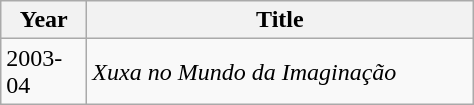<table class = "wikitable sortable">
<tr>
<th width="50px">Year</th>
<th width="250px">Title</th>
</tr>
<tr>
<td>2003-04</td>
<td><em>Xuxa no Mundo da Imaginação</em></td>
</tr>
</table>
